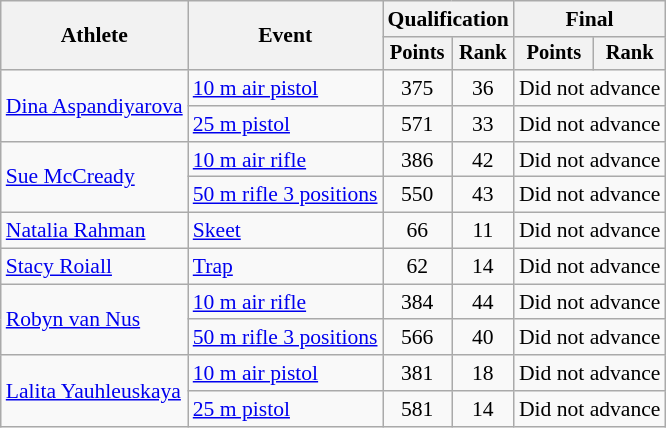<table class="wikitable" style="font-size:90%">
<tr>
<th rowspan="2">Athlete</th>
<th rowspan="2">Event</th>
<th colspan=2>Qualification</th>
<th colspan=2>Final</th>
</tr>
<tr style="font-size:95%">
<th>Points</th>
<th>Rank</th>
<th>Points</th>
<th>Rank</th>
</tr>
<tr align=center>
<td align=left rowspan=2><a href='#'>Dina Aspandiyarova</a></td>
<td align=left><a href='#'>10 m air pistol</a></td>
<td>375</td>
<td>36</td>
<td colspan=2>Did not advance</td>
</tr>
<tr align=center>
<td align=left><a href='#'>25 m pistol</a></td>
<td>571</td>
<td>33</td>
<td colspan=2>Did not advance</td>
</tr>
<tr align=center>
<td align=left rowspan=2><a href='#'>Sue McCready</a></td>
<td align=left><a href='#'>10 m air rifle</a></td>
<td>386</td>
<td>42</td>
<td colspan=2>Did not advance</td>
</tr>
<tr align=center>
<td align=left><a href='#'>50 m rifle 3 positions</a></td>
<td>550</td>
<td>43</td>
<td colspan=2>Did not advance</td>
</tr>
<tr align=center>
<td align=left><a href='#'>Natalia Rahman</a></td>
<td align=left><a href='#'>Skeet</a></td>
<td>66</td>
<td>11</td>
<td colspan=2>Did not advance</td>
</tr>
<tr align=center>
<td align=left><a href='#'>Stacy Roiall</a></td>
<td align=left><a href='#'>Trap</a></td>
<td>62</td>
<td>14</td>
<td colspan=2>Did not advance</td>
</tr>
<tr align=center>
<td align=left rowspan=2><a href='#'>Robyn van Nus</a></td>
<td align=left><a href='#'>10 m air rifle</a></td>
<td>384</td>
<td>44</td>
<td colspan=2>Did not advance</td>
</tr>
<tr align=center>
<td align=left><a href='#'>50 m rifle 3 positions</a></td>
<td>566</td>
<td>40</td>
<td colspan=2>Did not advance</td>
</tr>
<tr align=center>
<td align=left rowspan=2><a href='#'>Lalita Yauhleuskaya</a></td>
<td align=left><a href='#'>10 m air pistol</a></td>
<td>381</td>
<td>18</td>
<td colspan=2>Did not advance</td>
</tr>
<tr align=center>
<td align=left><a href='#'>25 m pistol</a></td>
<td>581</td>
<td>14</td>
<td colspan=2>Did not advance</td>
</tr>
</table>
